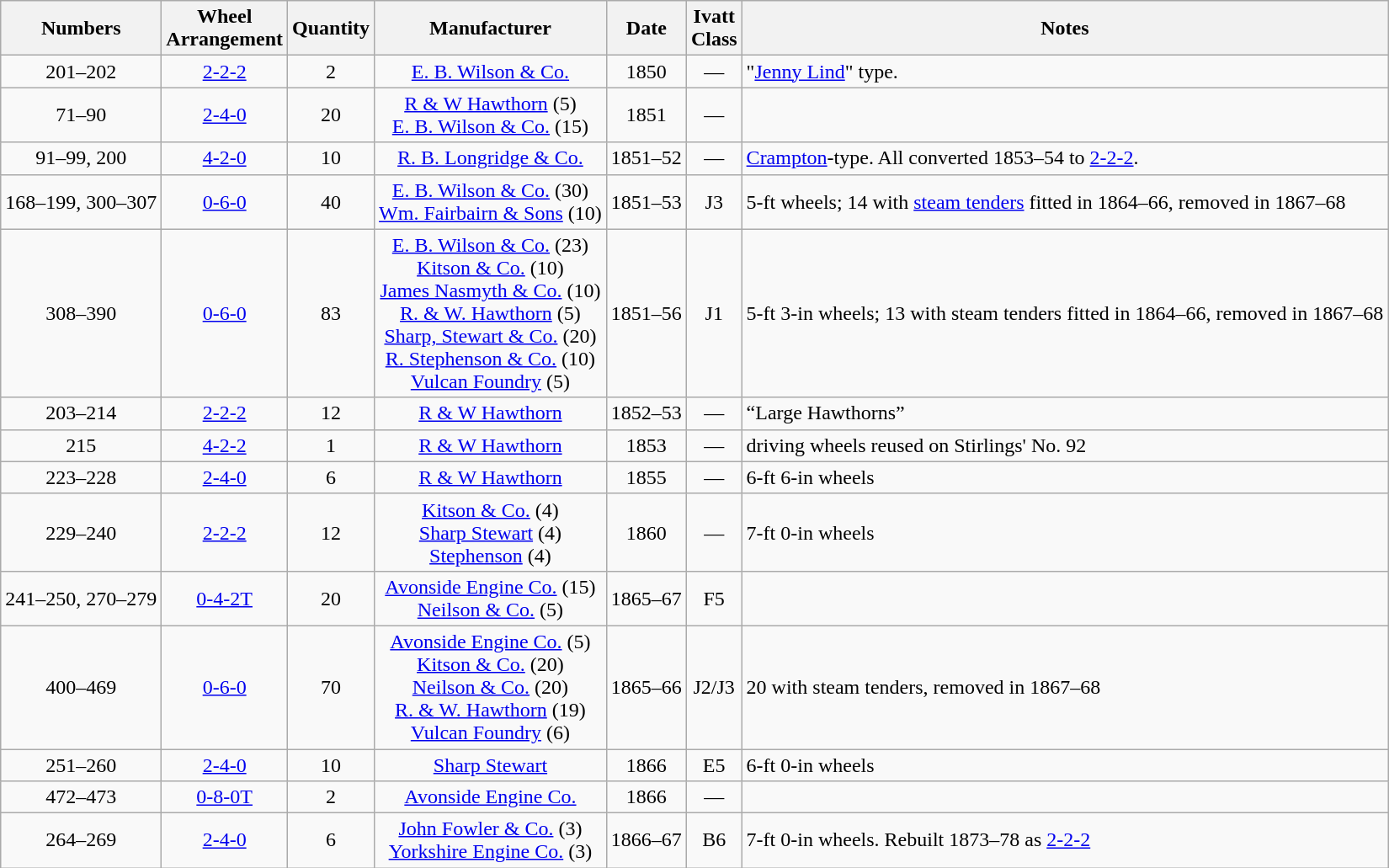<table class="wikitable sortable" style=text-align:center>
<tr>
<th>Numbers</th>
<th>Wheel<br>Arrangement</th>
<th>Quantity</th>
<th>Manufacturer</th>
<th>Date</th>
<th>Ivatt<br>Class</th>
<th>Notes</th>
</tr>
<tr>
<td>201–202</td>
<td><a href='#'>2-2-2</a></td>
<td>2</td>
<td><a href='#'>E. B. Wilson & Co.</a></td>
<td>1850</td>
<td>—</td>
<td align=left>"<a href='#'>Jenny Lind</a>" type.</td>
</tr>
<tr>
<td>71–90</td>
<td><a href='#'>2-4-0</a></td>
<td>20</td>
<td><a href='#'>R & W Hawthorn</a> (5)<br><a href='#'>E. B. Wilson & Co.</a> (15)</td>
<td>1851</td>
<td>—</td>
<td align=left></td>
</tr>
<tr>
<td>91–99, 200</td>
<td><a href='#'>4-2-0</a></td>
<td>10</td>
<td><a href='#'>R. B. Longridge & Co.</a></td>
<td>1851–52</td>
<td>—</td>
<td align=left><a href='#'>Crampton</a>-type. All converted 1853–54 to <a href='#'>2-2-2</a>.</td>
</tr>
<tr>
<td>168–199, 300–307</td>
<td><a href='#'>0-6-0</a></td>
<td>40</td>
<td><a href='#'>E. B. Wilson & Co.</a> (30)<br><a href='#'>Wm. Fairbairn & Sons</a> (10)</td>
<td>1851–53</td>
<td>J3</td>
<td align=left>5-ft wheels; 14 with <a href='#'>steam tenders</a> fitted in 1864–66, removed in 1867–68</td>
</tr>
<tr>
<td>308–390</td>
<td><a href='#'>0-6-0</a></td>
<td>83</td>
<td><a href='#'>E. B. Wilson & Co.</a> (23)<br><a href='#'>Kitson & Co.</a> (10)<br><a href='#'>James Nasmyth & Co.</a> (10)<br><a href='#'>R. & W. Hawthorn</a> (5)<br><a href='#'>Sharp, Stewart & Co.</a> (20)<br><a href='#'>R. Stephenson & Co.</a> (10)<br><a href='#'>Vulcan Foundry</a> (5)</td>
<td>1851–56</td>
<td>J1</td>
<td align=left>5-ft 3-in wheels; 13 with steam tenders fitted in 1864–66, removed in 1867–68</td>
</tr>
<tr>
<td>203–214</td>
<td><a href='#'>2-2-2</a></td>
<td>12</td>
<td><a href='#'>R & W Hawthorn</a></td>
<td>1852–53</td>
<td>—</td>
<td align=left>“Large Hawthorns”</td>
</tr>
<tr>
<td>215</td>
<td><a href='#'>4-2-2</a></td>
<td>1</td>
<td><a href='#'>R & W Hawthorn</a></td>
<td>1853</td>
<td>—</td>
<td align=left> driving wheels reused on Stirlings' No. 92</td>
</tr>
<tr>
<td>223–228</td>
<td><a href='#'>2-4-0</a></td>
<td>6</td>
<td><a href='#'>R & W Hawthorn</a></td>
<td>1855</td>
<td>—</td>
<td align=left>6-ft 6-in wheels</td>
</tr>
<tr>
<td>229–240</td>
<td><a href='#'>2-2-2</a></td>
<td>12</td>
<td><a href='#'>Kitson & Co.</a> (4)<br><a href='#'>Sharp Stewart</a> (4)<br><a href='#'>Stephenson</a> (4)</td>
<td>1860</td>
<td>—</td>
<td align=left>7-ft 0-in wheels</td>
</tr>
<tr>
<td>241–250, 270–279</td>
<td><a href='#'>0-4-2T</a></td>
<td>20</td>
<td><a href='#'>Avonside Engine Co.</a> (15)<br><a href='#'>Neilson & Co.</a> (5)</td>
<td>1865–67</td>
<td>F5</td>
<td align=left></td>
</tr>
<tr>
<td>400–469</td>
<td><a href='#'>0-6-0</a></td>
<td>70</td>
<td><a href='#'>Avonside Engine Co.</a> (5)<br><a href='#'>Kitson & Co.</a> (20)<br><a href='#'>Neilson & Co.</a> (20)<br><a href='#'>R. & W. Hawthorn</a> (19)<br><a href='#'>Vulcan Foundry</a> (6)</td>
<td>1865–66</td>
<td>J2/J3</td>
<td align=left>20 with steam tenders, removed in 1867–68</td>
</tr>
<tr>
<td>251–260</td>
<td><a href='#'>2-4-0</a></td>
<td>10</td>
<td><a href='#'>Sharp Stewart</a></td>
<td>1866</td>
<td>E5</td>
<td align=left>6-ft 0-in wheels</td>
</tr>
<tr>
<td>472–473</td>
<td><a href='#'>0-8-0T</a></td>
<td>2</td>
<td><a href='#'>Avonside Engine Co.</a></td>
<td>1866</td>
<td>—</td>
<td align=left></td>
</tr>
<tr>
<td>264–269</td>
<td><a href='#'>2-4-0</a></td>
<td>6</td>
<td><a href='#'>John Fowler & Co.</a> (3)<br><a href='#'>Yorkshire Engine Co.</a> (3)</td>
<td>1866–67</td>
<td>B6</td>
<td align=left>7-ft 0-in wheels. Rebuilt 1873–78 as <a href='#'>2-2-2</a></td>
</tr>
</table>
